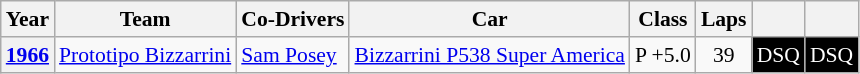<table class="wikitable" style="text-align:center; font-size:90%">
<tr>
<th>Year</th>
<th>Team</th>
<th>Co-Drivers</th>
<th>Car</th>
<th>Class</th>
<th>Laps</th>
<th></th>
<th></th>
</tr>
<tr>
<th><a href='#'>1966</a></th>
<td align="left"> <a href='#'>Prototipo Bizzarrini</a></td>
<td align="left"> <a href='#'>Sam Posey</a></td>
<td align="left"><a href='#'>Bizzarrini P538 Super America</a></td>
<td>P +5.0</td>
<td>39</td>
<td style="background:#000000; color:white">DSQ</td>
<td style="background:#000000; color:white">DSQ</td>
</tr>
</table>
